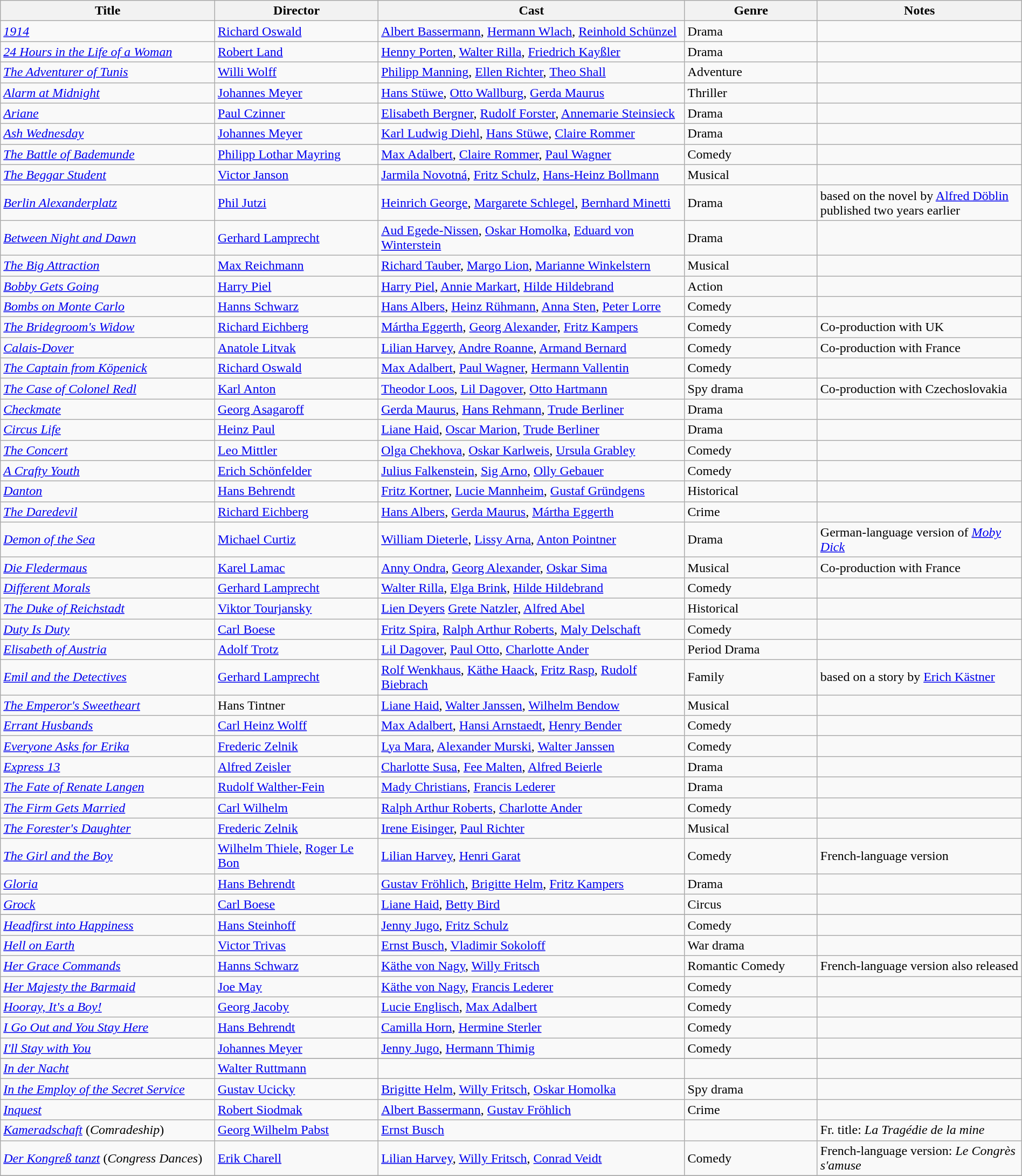<table class="wikitable" style="width:100%;">
<tr>
<th style="width:21%;">Title</th>
<th style="width:16%;">Director</th>
<th style="width:30%;">Cast</th>
<th style="width:13%;">Genre</th>
<th style="width:20%;">Notes</th>
</tr>
<tr>
<td><em><a href='#'>1914</a></em></td>
<td><a href='#'>Richard Oswald</a></td>
<td><a href='#'>Albert Bassermann</a>, <a href='#'>Hermann Wlach</a>, <a href='#'>Reinhold Schünzel</a></td>
<td>Drama</td>
<td></td>
</tr>
<tr>
<td><em><a href='#'>24 Hours in the Life of a Woman</a></em></td>
<td><a href='#'>Robert Land</a></td>
<td><a href='#'>Henny Porten</a>, <a href='#'>Walter Rilla</a>, <a href='#'>Friedrich Kayßler</a></td>
<td>Drama</td>
<td></td>
</tr>
<tr>
<td><em><a href='#'>The Adventurer of Tunis</a></em></td>
<td><a href='#'>Willi Wolff</a></td>
<td><a href='#'>Philipp Manning</a>, <a href='#'>Ellen Richter</a>, <a href='#'>Theo Shall</a></td>
<td>Adventure</td>
<td></td>
</tr>
<tr>
<td><em><a href='#'>Alarm at Midnight</a></em></td>
<td><a href='#'>Johannes Meyer</a></td>
<td><a href='#'>Hans Stüwe</a>, <a href='#'>Otto Wallburg</a>, <a href='#'>Gerda Maurus</a></td>
<td>Thriller</td>
<td></td>
</tr>
<tr>
<td><em><a href='#'>Ariane</a></em></td>
<td><a href='#'>Paul Czinner</a></td>
<td><a href='#'>Elisabeth Bergner</a>, <a href='#'>Rudolf Forster</a>, <a href='#'>Annemarie Steinsieck</a></td>
<td>Drama</td>
<td></td>
</tr>
<tr>
<td><em><a href='#'>Ash Wednesday</a></em></td>
<td><a href='#'>Johannes Meyer</a></td>
<td><a href='#'>Karl Ludwig Diehl</a>, <a href='#'>Hans Stüwe</a>, <a href='#'>Claire Rommer</a></td>
<td>Drama</td>
<td></td>
</tr>
<tr>
<td><em><a href='#'>The Battle of Bademunde</a></em></td>
<td><a href='#'>Philipp Lothar Mayring</a></td>
<td><a href='#'>Max Adalbert</a>, <a href='#'>Claire Rommer</a>, <a href='#'>Paul Wagner</a></td>
<td>Comedy</td>
<td></td>
</tr>
<tr>
<td><em><a href='#'>The Beggar Student</a></em></td>
<td><a href='#'>Victor Janson</a></td>
<td><a href='#'>Jarmila Novotná</a>, <a href='#'>Fritz Schulz</a>, <a href='#'>Hans-Heinz Bollmann</a></td>
<td>Musical</td>
<td></td>
</tr>
<tr>
<td><em><a href='#'>Berlin Alexanderplatz</a></em></td>
<td><a href='#'>Phil Jutzi</a></td>
<td><a href='#'>Heinrich George</a>, <a href='#'>Margarete Schlegel</a>, <a href='#'>Bernhard Minetti</a></td>
<td>Drama</td>
<td>based on the novel by <a href='#'>Alfred Döblin</a> published two years earlier</td>
</tr>
<tr>
<td><em><a href='#'>Between Night and Dawn</a></em></td>
<td><a href='#'>Gerhard Lamprecht</a></td>
<td><a href='#'>Aud Egede-Nissen</a>, <a href='#'>Oskar Homolka</a>, <a href='#'>Eduard von Winterstein</a></td>
<td>Drama</td>
<td></td>
</tr>
<tr>
<td><em><a href='#'>The Big Attraction</a></em></td>
<td><a href='#'>Max Reichmann</a></td>
<td><a href='#'>Richard Tauber</a>, <a href='#'>Margo Lion</a>, <a href='#'>Marianne Winkelstern</a></td>
<td>Musical</td>
<td></td>
</tr>
<tr>
<td><em><a href='#'>Bobby Gets Going</a></em></td>
<td><a href='#'>Harry Piel</a></td>
<td><a href='#'>Harry Piel</a>, <a href='#'>Annie Markart</a>, <a href='#'>Hilde Hildebrand</a></td>
<td>Action</td>
<td></td>
</tr>
<tr>
<td><em><a href='#'>Bombs on Monte Carlo</a></em></td>
<td><a href='#'>Hanns Schwarz</a></td>
<td><a href='#'>Hans Albers</a>, <a href='#'>Heinz Rühmann</a>, <a href='#'>Anna Sten</a>, <a href='#'>Peter Lorre</a></td>
<td>Comedy</td>
<td></td>
</tr>
<tr>
<td><em><a href='#'>The Bridegroom's Widow</a></em></td>
<td><a href='#'>Richard Eichberg</a></td>
<td><a href='#'>Mártha Eggerth</a>, <a href='#'>Georg Alexander</a>, <a href='#'>Fritz Kampers</a></td>
<td>Comedy</td>
<td>Co-production with UK</td>
</tr>
<tr>
<td><em><a href='#'>Calais-Dover</a></em></td>
<td><a href='#'>Anatole Litvak</a></td>
<td><a href='#'>Lilian Harvey</a>, <a href='#'>Andre Roanne</a>, <a href='#'>Armand Bernard</a></td>
<td>Comedy</td>
<td>Co-production with France</td>
</tr>
<tr>
<td><em><a href='#'>The Captain from Köpenick</a></em></td>
<td><a href='#'>Richard Oswald</a></td>
<td><a href='#'>Max Adalbert</a>, <a href='#'>Paul Wagner</a>, <a href='#'>Hermann Vallentin</a></td>
<td>Comedy</td>
<td></td>
</tr>
<tr>
<td><em><a href='#'>The Case of Colonel Redl</a></em></td>
<td><a href='#'>Karl Anton</a></td>
<td><a href='#'>Theodor Loos</a>, <a href='#'>Lil Dagover</a>, <a href='#'>Otto Hartmann</a></td>
<td>Spy drama</td>
<td>Co-production with Czechoslovakia</td>
</tr>
<tr>
<td><em><a href='#'>Checkmate</a></em></td>
<td><a href='#'>Georg Asagaroff</a></td>
<td><a href='#'>Gerda Maurus</a>, <a href='#'>Hans Rehmann</a>, <a href='#'>Trude Berliner</a></td>
<td>Drama</td>
<td></td>
</tr>
<tr>
<td><em><a href='#'>Circus Life</a></em></td>
<td><a href='#'>Heinz Paul</a></td>
<td><a href='#'>Liane Haid</a>, <a href='#'>Oscar Marion</a>, <a href='#'>Trude Berliner</a></td>
<td>Drama</td>
<td></td>
</tr>
<tr>
<td><em><a href='#'>The Concert</a></em></td>
<td><a href='#'>Leo Mittler</a></td>
<td><a href='#'>Olga Chekhova</a>, <a href='#'>Oskar Karlweis</a>, <a href='#'>Ursula Grabley</a></td>
<td>Comedy</td>
<td></td>
</tr>
<tr>
<td><em><a href='#'>A Crafty Youth</a></em></td>
<td><a href='#'>Erich Schönfelder</a></td>
<td><a href='#'>Julius Falkenstein</a>, <a href='#'>Sig Arno</a>, <a href='#'>Olly Gebauer</a></td>
<td>Comedy</td>
<td></td>
</tr>
<tr>
<td><em><a href='#'>Danton</a></em></td>
<td><a href='#'>Hans Behrendt</a></td>
<td><a href='#'>Fritz Kortner</a>, <a href='#'>Lucie Mannheim</a>, <a href='#'>Gustaf Gründgens</a></td>
<td>Historical</td>
<td></td>
</tr>
<tr>
<td><em><a href='#'>The Daredevil</a></em></td>
<td><a href='#'>Richard Eichberg</a></td>
<td><a href='#'>Hans Albers</a>, <a href='#'>Gerda Maurus</a>, <a href='#'>Mártha Eggerth</a></td>
<td>Crime</td>
<td></td>
</tr>
<tr>
<td><em><a href='#'>Demon of the Sea</a></em></td>
<td><a href='#'>Michael Curtiz</a></td>
<td><a href='#'>William Dieterle</a>, <a href='#'>Lissy Arna</a>, <a href='#'>Anton Pointner</a></td>
<td>Drama</td>
<td>German-language version of <em><a href='#'>Moby Dick</a></em></td>
</tr>
<tr>
<td><em><a href='#'>Die Fledermaus</a></em></td>
<td><a href='#'>Karel Lamac</a></td>
<td><a href='#'>Anny Ondra</a>, <a href='#'>Georg Alexander</a>, <a href='#'>Oskar Sima</a></td>
<td>Musical</td>
<td>Co-production with France</td>
</tr>
<tr>
<td><em><a href='#'>Different Morals</a></em></td>
<td><a href='#'>Gerhard Lamprecht</a></td>
<td><a href='#'>Walter Rilla</a>, <a href='#'>Elga Brink</a>, <a href='#'>Hilde Hildebrand</a></td>
<td>Comedy</td>
<td></td>
</tr>
<tr>
<td><em><a href='#'>The Duke of Reichstadt</a></em></td>
<td><a href='#'>Viktor Tourjansky</a></td>
<td><a href='#'>Lien Deyers</a> <a href='#'>Grete Natzler</a>, <a href='#'>Alfred Abel</a></td>
<td>Historical</td>
<td></td>
</tr>
<tr>
<td><em><a href='#'>Duty Is Duty</a></em></td>
<td><a href='#'>Carl Boese</a></td>
<td><a href='#'>Fritz Spira</a>, <a href='#'>Ralph Arthur Roberts</a>, <a href='#'>Maly Delschaft</a></td>
<td>Comedy</td>
<td></td>
</tr>
<tr>
<td><em><a href='#'>Elisabeth of Austria</a></em></td>
<td><a href='#'>Adolf Trotz</a></td>
<td><a href='#'>Lil Dagover</a>, <a href='#'>Paul Otto</a>, <a href='#'>Charlotte Ander</a></td>
<td>Period Drama</td>
<td></td>
</tr>
<tr>
<td><em><a href='#'>Emil and the Detectives</a></em></td>
<td><a href='#'>Gerhard Lamprecht</a></td>
<td><a href='#'>Rolf Wenkhaus</a>, <a href='#'>Käthe Haack</a>, <a href='#'>Fritz Rasp</a>, <a href='#'>Rudolf Biebrach</a></td>
<td>Family</td>
<td>based on a story by <a href='#'>Erich Kästner</a></td>
</tr>
<tr>
<td><em><a href='#'>The Emperor's Sweetheart</a></em></td>
<td>Hans Tintner</td>
<td><a href='#'>Liane Haid</a>, <a href='#'>Walter Janssen</a>, <a href='#'>Wilhelm Bendow</a></td>
<td>Musical</td>
<td></td>
</tr>
<tr>
<td><em><a href='#'>Errant Husbands</a></em></td>
<td><a href='#'>Carl Heinz Wolff</a></td>
<td><a href='#'>Max Adalbert</a>, <a href='#'>Hansi Arnstaedt</a>, <a href='#'>Henry Bender</a></td>
<td>Comedy</td>
<td></td>
</tr>
<tr>
<td><em><a href='#'>Everyone Asks for Erika</a></em></td>
<td><a href='#'>Frederic Zelnik</a></td>
<td><a href='#'>Lya Mara</a>, <a href='#'>Alexander Murski</a>, <a href='#'>Walter Janssen</a></td>
<td>Comedy</td>
<td></td>
</tr>
<tr>
<td><em><a href='#'>Express 13</a></em></td>
<td><a href='#'>Alfred Zeisler</a></td>
<td><a href='#'>Charlotte Susa</a>, <a href='#'>Fee Malten</a>, <a href='#'>Alfred Beierle</a></td>
<td>Drama</td>
<td></td>
</tr>
<tr>
<td><em><a href='#'>The Fate of Renate Langen</a></em></td>
<td><a href='#'>Rudolf Walther-Fein</a></td>
<td><a href='#'>Mady Christians</a>, <a href='#'>Francis Lederer</a></td>
<td>Drama</td>
<td></td>
</tr>
<tr>
<td><em><a href='#'>The Firm Gets Married</a></em></td>
<td><a href='#'>Carl Wilhelm</a></td>
<td><a href='#'>Ralph Arthur Roberts</a>, <a href='#'>Charlotte Ander</a></td>
<td>Comedy</td>
<td></td>
</tr>
<tr>
<td><em><a href='#'>The Forester's Daughter</a></em></td>
<td><a href='#'>Frederic Zelnik</a></td>
<td><a href='#'>Irene Eisinger</a>, <a href='#'>Paul Richter</a></td>
<td>Musical</td>
<td></td>
</tr>
<tr>
<td><em><a href='#'>The Girl and the Boy</a></em></td>
<td><a href='#'>Wilhelm Thiele</a>, <a href='#'>Roger Le Bon</a></td>
<td><a href='#'>Lilian Harvey</a>, <a href='#'>Henri Garat</a></td>
<td>Comedy</td>
<td>French-language version</td>
</tr>
<tr>
<td><em><a href='#'>Gloria</a></em></td>
<td><a href='#'>Hans Behrendt</a></td>
<td><a href='#'>Gustav Fröhlich</a>, <a href='#'>Brigitte Helm</a>, <a href='#'>Fritz Kampers</a></td>
<td>Drama</td>
<td></td>
</tr>
<tr>
<td><em><a href='#'>Grock</a></em></td>
<td><a href='#'>Carl Boese</a></td>
<td><a href='#'>Liane Haid</a>, <a href='#'>Betty Bird</a></td>
<td>Circus</td>
<td></td>
</tr>
<tr>
</tr>
<tr>
<td><em><a href='#'>Headfirst into Happiness</a></em></td>
<td><a href='#'>Hans Steinhoff</a></td>
<td><a href='#'>Jenny Jugo</a>, <a href='#'>Fritz Schulz</a></td>
<td>Comedy</td>
<td></td>
</tr>
<tr>
<td><em><a href='#'>Hell on Earth</a></em></td>
<td><a href='#'>Victor Trivas</a></td>
<td><a href='#'>Ernst Busch</a>, <a href='#'>Vladimir Sokoloff</a></td>
<td>War drama</td>
<td></td>
</tr>
<tr>
<td><em><a href='#'>Her Grace Commands</a></em></td>
<td><a href='#'>Hanns Schwarz</a></td>
<td><a href='#'>Käthe von Nagy</a>, <a href='#'>Willy Fritsch</a></td>
<td>Romantic Comedy</td>
<td>French-language version also released</td>
</tr>
<tr>
<td><em><a href='#'>Her Majesty the Barmaid</a></em></td>
<td><a href='#'>Joe May</a></td>
<td><a href='#'>Käthe von Nagy</a>, <a href='#'>Francis Lederer</a></td>
<td>Comedy</td>
<td></td>
</tr>
<tr>
<td><em><a href='#'>Hooray, It's a Boy!</a></em></td>
<td><a href='#'>Georg Jacoby</a></td>
<td><a href='#'>Lucie Englisch</a>, <a href='#'>Max Adalbert</a></td>
<td>Comedy</td>
<td></td>
</tr>
<tr>
<td><em><a href='#'>I Go Out and You Stay Here</a></em></td>
<td><a href='#'>Hans Behrendt</a></td>
<td><a href='#'>Camilla Horn</a>, <a href='#'>Hermine Sterler</a></td>
<td>Comedy</td>
<td></td>
</tr>
<tr>
<td><em><a href='#'>I'll Stay with You</a></em></td>
<td><a href='#'>Johannes Meyer</a></td>
<td><a href='#'>Jenny Jugo</a>, <a href='#'>Hermann Thimig</a></td>
<td>Comedy</td>
<td></td>
</tr>
<tr>
</tr>
<tr>
<td><em><a href='#'>In der Nacht</a></em></td>
<td><a href='#'>Walter Ruttmann</a></td>
<td></td>
<td></td>
<td></td>
</tr>
<tr>
<td><em><a href='#'>In the Employ of the Secret Service</a></em></td>
<td><a href='#'>Gustav Ucicky</a></td>
<td><a href='#'>Brigitte Helm</a>, <a href='#'>Willy Fritsch</a>, <a href='#'>Oskar Homolka</a></td>
<td>Spy drama</td>
<td></td>
</tr>
<tr>
<td><em><a href='#'>Inquest</a></em></td>
<td><a href='#'>Robert Siodmak</a></td>
<td><a href='#'>Albert Bassermann</a>, <a href='#'>Gustav Fröhlich</a></td>
<td>Crime</td>
<td></td>
</tr>
<tr>
<td><em><a href='#'>Kameradschaft</a></em> (<em>Comradeship</em>)</td>
<td><a href='#'>Georg Wilhelm Pabst</a></td>
<td><a href='#'>Ernst Busch</a></td>
<td></td>
<td>Fr. title: <em>La Tragédie de la mine</em></td>
</tr>
<tr>
<td><em><a href='#'>Der Kongreß tanzt</a></em> (<em>Congress Dances</em>)</td>
<td><a href='#'>Erik Charell</a></td>
<td><a href='#'>Lilian Harvey</a>, <a href='#'>Willy Fritsch</a>, <a href='#'>Conrad Veidt</a></td>
<td>Comedy</td>
<td>French-language version: <em>Le Congrès s'amuse</em></td>
</tr>
<tr>
</tr>
</table>
